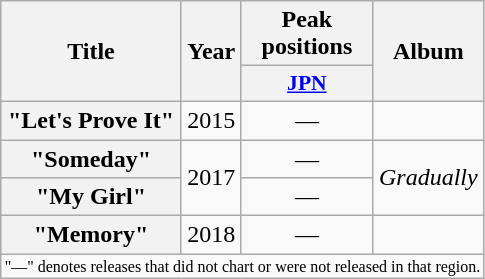<table class="wikitable plainrowheaders" style="text-align:center;">
<tr>
<th scope="col" rowspan="2">Title</th>
<th scope="col" rowspan="2">Year</th>
<th scope="col" colspan="1" style="width:5em;">Peak positions</th>
<th scope="col" rowspan="2">Album</th>
</tr>
<tr>
<th scope="col" style="width:3em;font-size:90%;"><a href='#'>JPN</a></th>
</tr>
<tr>
<th scope="row">"Let's Prove It"</th>
<td>2015</td>
<td>—</td>
<td></td>
</tr>
<tr>
<th scope="row">"Someday"</th>
<td rowspan="2">2017</td>
<td>—</td>
<td rowspan="2"><em>Gradually</em></td>
</tr>
<tr>
<th scope="row">"My Girl"</th>
<td>—</td>
</tr>
<tr>
<th scope="row">"Memory"</th>
<td>2018</td>
<td>—</td>
<td></td>
</tr>
<tr>
<td colspan="7" style="font-size:8pt">"—" denotes releases that did not chart or were not released in that region.</td>
</tr>
</table>
